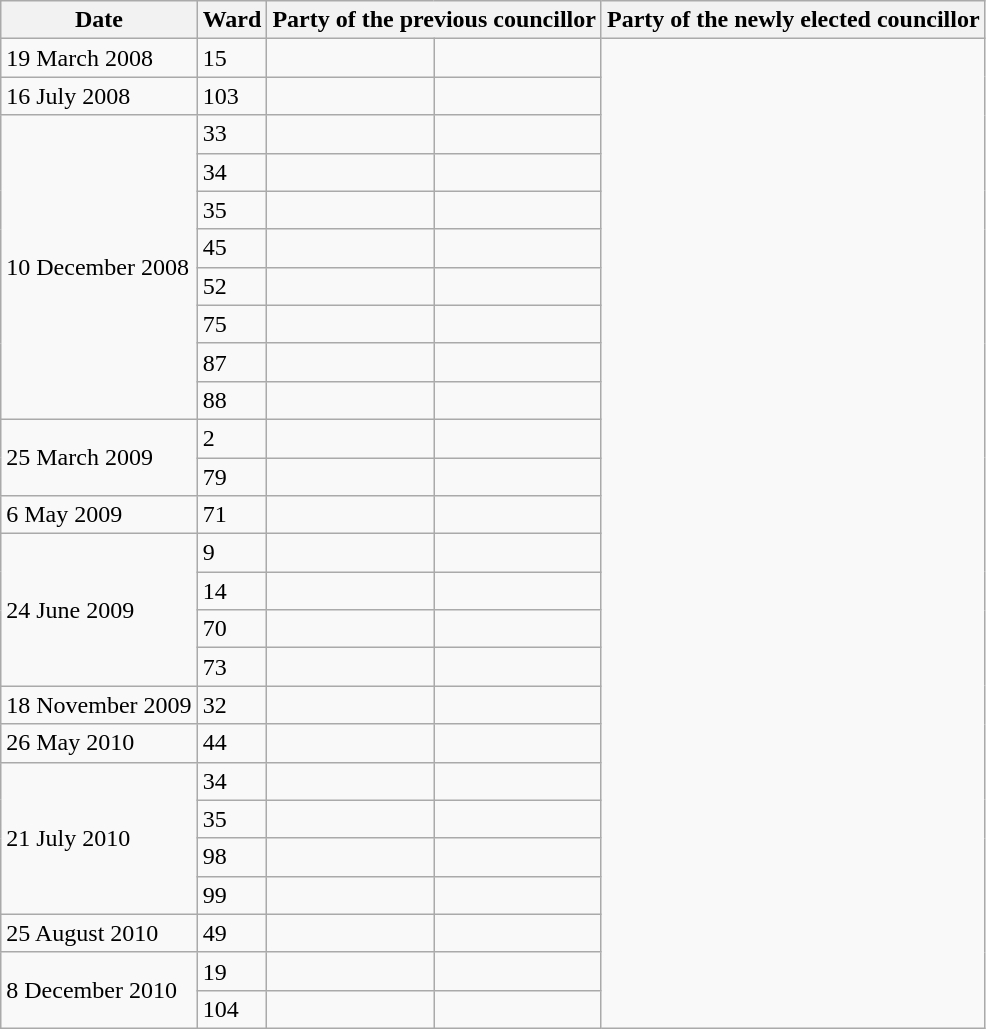<table class="wikitable">
<tr>
<th>Date</th>
<th>Ward</th>
<th colspan=2>Party of the previous councillor</th>
<th colspan=2>Party of the newly elected councillor</th>
</tr>
<tr>
<td>19 March 2008</td>
<td>15</td>
<td></td>
<td></td>
</tr>
<tr>
<td>16 July 2008</td>
<td>103</td>
<td></td>
<td></td>
</tr>
<tr>
<td rowspan=8>10 December 2008</td>
<td>33</td>
<td></td>
<td></td>
</tr>
<tr>
<td>34</td>
<td></td>
<td></td>
</tr>
<tr>
<td>35</td>
<td></td>
<td></td>
</tr>
<tr>
<td>45</td>
<td></td>
<td></td>
</tr>
<tr>
<td>52</td>
<td></td>
<td></td>
</tr>
<tr>
<td>75</td>
<td></td>
<td></td>
</tr>
<tr>
<td>87</td>
<td></td>
<td></td>
</tr>
<tr>
<td>88</td>
<td></td>
<td></td>
</tr>
<tr>
<td rowspan=2>25 March 2009</td>
<td>2</td>
<td></td>
<td></td>
</tr>
<tr>
<td>79</td>
<td></td>
<td></td>
</tr>
<tr>
<td>6 May 2009</td>
<td>71</td>
<td></td>
<td></td>
</tr>
<tr>
<td rowspan=4>24 June 2009</td>
<td>9</td>
<td></td>
<td></td>
</tr>
<tr>
<td>14</td>
<td></td>
<td></td>
</tr>
<tr>
<td>70</td>
<td></td>
<td></td>
</tr>
<tr>
<td>73</td>
<td></td>
<td></td>
</tr>
<tr>
<td>18 November 2009</td>
<td>32</td>
<td></td>
<td></td>
</tr>
<tr>
<td>26 May 2010</td>
<td>44</td>
<td></td>
<td></td>
</tr>
<tr>
<td rowspan=4>21 July 2010</td>
<td>34</td>
<td></td>
<td></td>
</tr>
<tr>
<td>35</td>
<td></td>
<td></td>
</tr>
<tr>
<td>98</td>
<td></td>
<td></td>
</tr>
<tr>
<td>99</td>
<td></td>
<td></td>
</tr>
<tr>
<td>25 August 2010</td>
<td>49</td>
<td></td>
<td></td>
</tr>
<tr>
<td rowspan=2>8 December 2010</td>
<td>19</td>
<td></td>
<td></td>
</tr>
<tr>
<td>104</td>
<td></td>
<td></td>
</tr>
</table>
